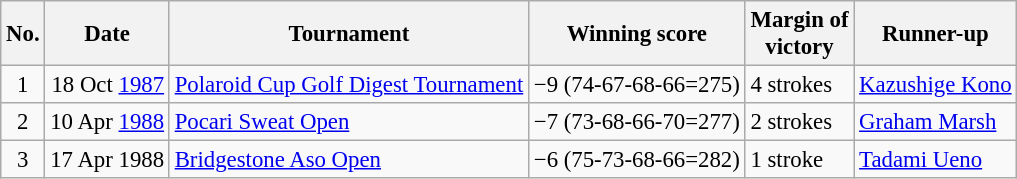<table class="wikitable" style="font-size:95%">
<tr>
<th>No.</th>
<th>Date</th>
<th>Tournament</th>
<th>Winning score</th>
<th>Margin of<br>victory</th>
<th>Runner-up</th>
</tr>
<tr>
<td align=center>1</td>
<td align=right>18 Oct <a href='#'>1987</a></td>
<td><a href='#'>Polaroid Cup Golf Digest Tournament</a></td>
<td>−9 (74-67-68-66=275)</td>
<td>4 strokes</td>
<td> <a href='#'>Kazushige Kono</a></td>
</tr>
<tr>
<td align=center>2</td>
<td align=right>10 Apr <a href='#'>1988</a></td>
<td><a href='#'>Pocari Sweat Open</a></td>
<td>−7 (73-68-66-70=277)</td>
<td>2 strokes</td>
<td> <a href='#'>Graham Marsh</a></td>
</tr>
<tr>
<td align=center>3</td>
<td align=right>17 Apr 1988</td>
<td><a href='#'>Bridgestone Aso Open</a></td>
<td>−6 (75-73-68-66=282)</td>
<td>1 stroke</td>
<td> <a href='#'>Tadami Ueno</a></td>
</tr>
</table>
